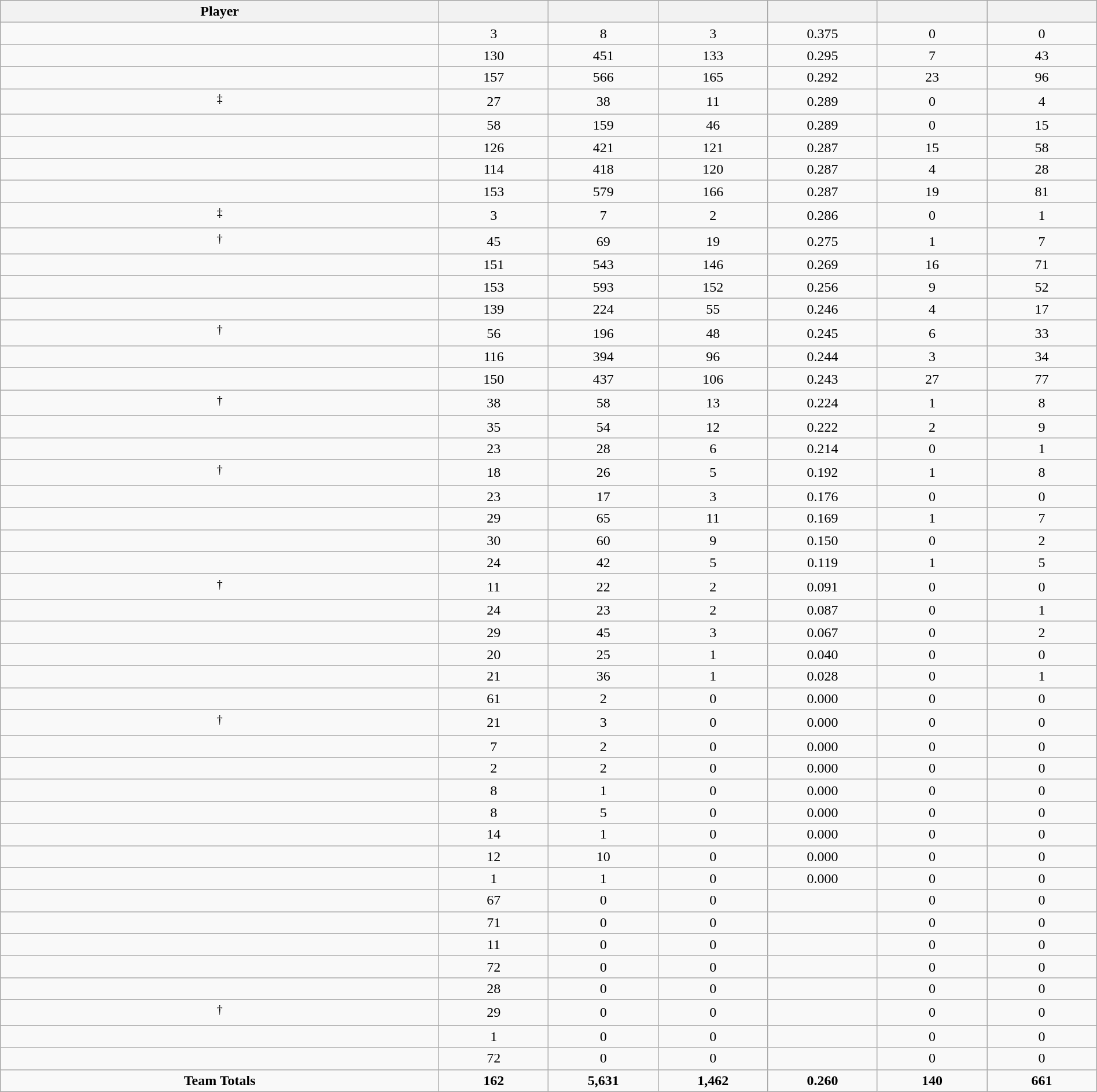<table class="wikitable sortable" style="text-align:center;" width="100%">
<tr>
<th width="40%">Player</th>
<th width="10%"></th>
<th width="10%"></th>
<th width="10%"></th>
<th width="10%"></th>
<th width="10%"></th>
<th width="10%"></th>
</tr>
<tr>
<td></td>
<td>3</td>
<td>8</td>
<td>3</td>
<td>0.375</td>
<td>0</td>
<td>0</td>
</tr>
<tr>
<td><strong></strong></td>
<td>130</td>
<td>451</td>
<td>133</td>
<td>0.295</td>
<td>7</td>
<td>43</td>
</tr>
<tr>
<td><strong></strong></td>
<td>157</td>
<td>566</td>
<td>165</td>
<td>0.292</td>
<td>23</td>
<td>96</td>
</tr>
<tr>
<td><sup>‡</sup></td>
<td>27</td>
<td>38</td>
<td>11</td>
<td>0.289</td>
<td>0</td>
<td>4</td>
</tr>
<tr>
<td></td>
<td>58</td>
<td>159</td>
<td>46</td>
<td>0.289</td>
<td>0</td>
<td>15</td>
</tr>
<tr>
<td> </td>
<td>126</td>
<td>421</td>
<td>121</td>
<td>0.287</td>
<td>15</td>
<td>58</td>
</tr>
<tr>
<td></td>
<td>114</td>
<td>418</td>
<td>120</td>
<td>0.287</td>
<td>4</td>
<td>28</td>
</tr>
<tr>
<td><strong></strong></td>
<td>153</td>
<td>579</td>
<td>166</td>
<td>0.287</td>
<td>19</td>
<td>81</td>
</tr>
<tr>
<td><sup>‡</sup></td>
<td>3</td>
<td>7</td>
<td>2</td>
<td>0.286</td>
<td>0</td>
<td>1</td>
</tr>
<tr>
<td><sup>†</sup></td>
<td>45</td>
<td>69</td>
<td>19</td>
<td>0.275</td>
<td>1</td>
<td>7</td>
</tr>
<tr>
<td><strong></strong></td>
<td>151</td>
<td>543</td>
<td>146</td>
<td>0.269</td>
<td>16</td>
<td>71</td>
</tr>
<tr>
<td><strong></strong></td>
<td>153</td>
<td>593</td>
<td>152</td>
<td>0.256</td>
<td>9</td>
<td>52</td>
</tr>
<tr>
<td></td>
<td>139</td>
<td>224</td>
<td>55</td>
<td>0.246</td>
<td>4</td>
<td>17</td>
</tr>
<tr>
<td><sup>†</sup></td>
<td>56</td>
<td>196</td>
<td>48</td>
<td>0.245</td>
<td>6</td>
<td>33</td>
</tr>
<tr>
<td></td>
<td>116</td>
<td>394</td>
<td>96</td>
<td>0.244</td>
<td>3</td>
<td>34</td>
</tr>
<tr>
<td></td>
<td>150</td>
<td>437</td>
<td>106</td>
<td>0.243</td>
<td>27</td>
<td>77</td>
</tr>
<tr>
<td><sup>†</sup></td>
<td>38</td>
<td>58</td>
<td>13</td>
<td>0.224</td>
<td>1</td>
<td>8</td>
</tr>
<tr>
<td> </td>
<td>35</td>
<td>54</td>
<td>12</td>
<td>0.222</td>
<td>2</td>
<td>9</td>
</tr>
<tr>
<td></td>
<td>23</td>
<td>28</td>
<td>6</td>
<td>0.214</td>
<td>0</td>
<td>1</td>
</tr>
<tr>
<td><sup>†</sup></td>
<td>18</td>
<td>26</td>
<td>5</td>
<td>0.192</td>
<td>1</td>
<td>8</td>
</tr>
<tr>
<td></td>
<td>23</td>
<td>17</td>
<td>3</td>
<td>0.176</td>
<td>0</td>
<td>0</td>
</tr>
<tr>
<td></td>
<td>29</td>
<td>65</td>
<td>11</td>
<td>0.169</td>
<td>1</td>
<td>7</td>
</tr>
<tr>
<td></td>
<td>30</td>
<td>60</td>
<td>9</td>
<td>0.150</td>
<td>0</td>
<td>2</td>
</tr>
<tr>
<td></td>
<td>24</td>
<td>42</td>
<td>5</td>
<td>0.119</td>
<td>1</td>
<td>5</td>
</tr>
<tr>
<td><sup>†</sup></td>
<td>11</td>
<td>22</td>
<td>2</td>
<td>0.091</td>
<td>0</td>
<td>0</td>
</tr>
<tr>
<td></td>
<td>24</td>
<td>23</td>
<td>2</td>
<td>0.087</td>
<td>0</td>
<td>1</td>
</tr>
<tr>
<td></td>
<td>29</td>
<td>45</td>
<td>3</td>
<td>0.067</td>
<td>0</td>
<td>2</td>
</tr>
<tr>
<td> </td>
<td>20</td>
<td>25</td>
<td>1</td>
<td>0.040</td>
<td>0</td>
<td>0</td>
</tr>
<tr>
<td></td>
<td>21</td>
<td>36</td>
<td>1</td>
<td>0.028</td>
<td>0</td>
<td>1</td>
</tr>
<tr>
<td></td>
<td>61</td>
<td>2</td>
<td>0</td>
<td>0.000</td>
<td>0</td>
<td>0</td>
</tr>
<tr>
<td><sup>†</sup></td>
<td>21</td>
<td>3</td>
<td>0</td>
<td>0.000</td>
<td>0</td>
<td>0</td>
</tr>
<tr>
<td></td>
<td>7</td>
<td>2</td>
<td>0</td>
<td>0.000</td>
<td>0</td>
<td>0</td>
</tr>
<tr>
<td></td>
<td>2</td>
<td>2</td>
<td>0</td>
<td>0.000</td>
<td>0</td>
<td>0</td>
</tr>
<tr>
<td> </td>
<td>8</td>
<td>1</td>
<td>0</td>
<td>0.000</td>
<td>0</td>
<td>0</td>
</tr>
<tr>
<td></td>
<td>8</td>
<td>5</td>
<td>0</td>
<td>0.000</td>
<td>0</td>
<td>0</td>
</tr>
<tr>
<td></td>
<td>14</td>
<td>1</td>
<td>0</td>
<td>0.000</td>
<td>0</td>
<td>0</td>
</tr>
<tr>
<td></td>
<td>12</td>
<td>10</td>
<td>0</td>
<td>0.000</td>
<td>0</td>
<td>0</td>
</tr>
<tr>
<td> </td>
<td>1</td>
<td>1</td>
<td>0</td>
<td>0.000</td>
<td>0</td>
<td>0</td>
</tr>
<tr>
<td></td>
<td>67</td>
<td>0</td>
<td>0</td>
<td></td>
<td>0</td>
<td>0</td>
</tr>
<tr>
<td></td>
<td>71</td>
<td>0</td>
<td>0</td>
<td></td>
<td>0</td>
<td>0</td>
</tr>
<tr>
<td></td>
<td>11</td>
<td>0</td>
<td>0</td>
<td></td>
<td>0</td>
<td>0</td>
</tr>
<tr>
<td></td>
<td>72</td>
<td>0</td>
<td>0</td>
<td></td>
<td>0</td>
<td>0</td>
</tr>
<tr>
<td></td>
<td>28</td>
<td>0</td>
<td>0</td>
<td></td>
<td>0</td>
<td>0</td>
</tr>
<tr>
<td><sup>†</sup></td>
<td>29</td>
<td>0</td>
<td>0</td>
<td></td>
<td>0</td>
<td>0</td>
</tr>
<tr>
<td></td>
<td>1</td>
<td>0</td>
<td>0</td>
<td></td>
<td>0</td>
<td>0</td>
</tr>
<tr>
<td></td>
<td>72</td>
<td>0</td>
<td>0</td>
<td></td>
<td>0</td>
<td>0</td>
</tr>
<tr>
<td><strong>Team Totals</strong></td>
<td><strong>162</strong></td>
<td><strong>5,631</strong></td>
<td><strong>1,462</strong></td>
<td><strong>0.260</strong></td>
<td><strong>140</strong></td>
<td><strong>661</strong></td>
</tr>
</table>
